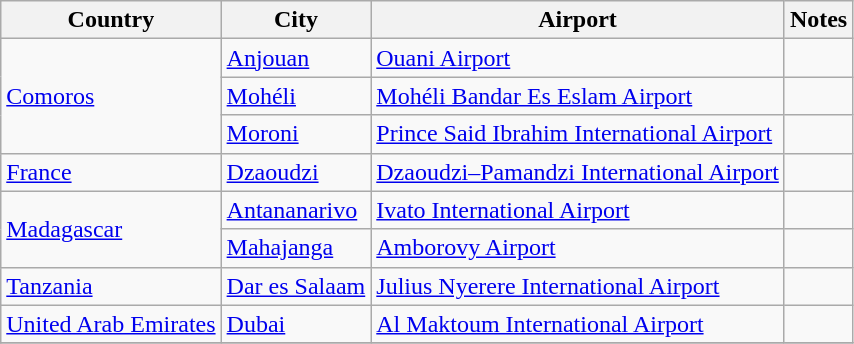<table class="wikitable sortable">
<tr>
<th>Country</th>
<th>City</th>
<th>Airport</th>
<th>Notes</th>
</tr>
<tr>
<td rowspan="3"> <a href='#'>Comoros</a></td>
<td><a href='#'>Anjouan</a></td>
<td><a href='#'>Ouani Airport</a></td>
<td></td>
</tr>
<tr>
<td><a href='#'>Mohéli</a></td>
<td><a href='#'>Mohéli Bandar Es Eslam Airport</a></td>
<td></td>
</tr>
<tr>
<td><a href='#'>Moroni</a></td>
<td><a href='#'>Prince Said Ibrahim International Airport</a></td>
<td></td>
</tr>
<tr>
<td> <a href='#'>France</a></td>
<td><a href='#'>Dzaoudzi</a></td>
<td><a href='#'>Dzaoudzi–Pamandzi International Airport</a></td>
<td></td>
</tr>
<tr>
<td rowspan="2"> <a href='#'>Madagascar</a></td>
<td><a href='#'>Antananarivo</a></td>
<td><a href='#'>Ivato International Airport</a></td>
<td></td>
</tr>
<tr>
<td><a href='#'>Mahajanga</a></td>
<td><a href='#'>Amborovy Airport</a></td>
<td></td>
</tr>
<tr>
<td> <a href='#'>Tanzania</a></td>
<td><a href='#'>Dar es Salaam</a></td>
<td><a href='#'>Julius Nyerere International Airport</a></td>
<td></td>
</tr>
<tr>
<td> <a href='#'>United Arab Emirates</a></td>
<td><a href='#'>Dubai</a></td>
<td><a href='#'>Al Maktoum International Airport</a></td>
<td></td>
</tr>
<tr>
</tr>
</table>
